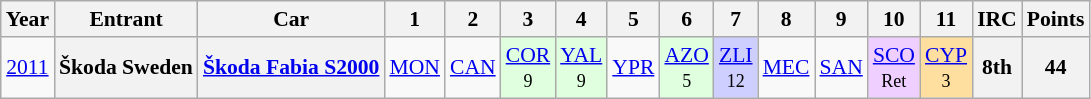<table class="wikitable" border="1" style="text-align:center; font-size:90%;">
<tr>
<th>Year</th>
<th>Entrant</th>
<th>Car</th>
<th>1</th>
<th>2</th>
<th>3</th>
<th>4</th>
<th>5</th>
<th>6</th>
<th>7</th>
<th>8</th>
<th>9</th>
<th>10</th>
<th>11</th>
<th>IRC</th>
<th>Points</th>
</tr>
<tr>
<td><a href='#'>2011</a></td>
<th>Škoda Sweden</th>
<th><a href='#'>Škoda Fabia S2000</a></th>
<td><a href='#'>MON</a></td>
<td><a href='#'>CAN</a></td>
<td style="background:#DFFFDF;"><a href='#'>COR</a><br><small>9</small></td>
<td style="background:#DFFFDF;"><a href='#'>YAL</a><br><small>9</small></td>
<td><a href='#'>YPR</a></td>
<td style="background:#DFFFDF;"><a href='#'>AZO</a><br><small>5</small></td>
<td style="background:#CFCFFF;"><a href='#'>ZLI</a><br><small>12</small></td>
<td><a href='#'>MEC</a></td>
<td><a href='#'>SAN</a></td>
<td style="background:#EFCFFF;"><a href='#'>SCO</a><br><small>Ret</small></td>
<td style="background:#FFDF9F;"><a href='#'>CYP</a><br><small>3</small></td>
<th>8th</th>
<th>44</th>
</tr>
</table>
